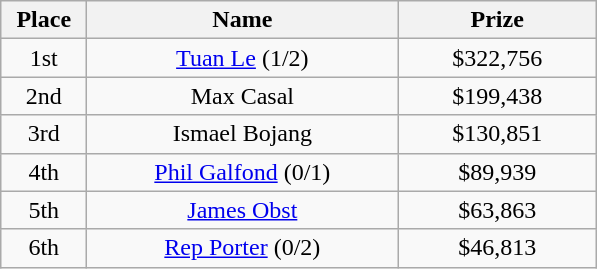<table class="wikitable">
<tr>
<th width="50">Place</th>
<th width="200">Name</th>
<th width="125">Prize</th>
</tr>
<tr>
<td align = "center">1st</td>
<td align = "center"><a href='#'>Tuan Le</a> (1/2)</td>
<td align = "center">$322,756</td>
</tr>
<tr>
<td align = "center">2nd</td>
<td align = "center">Max Casal</td>
<td align = "center">$199,438</td>
</tr>
<tr>
<td align = "center">3rd</td>
<td align = "center">Ismael Bojang</td>
<td align = "center">$130,851</td>
</tr>
<tr>
<td align = "center">4th</td>
<td align = "center"><a href='#'>Phil Galfond</a> (0/1)</td>
<td align = "center">$89,939</td>
</tr>
<tr>
<td align = "center">5th</td>
<td align = "center"><a href='#'>James Obst</a></td>
<td align = "center">$63,863</td>
</tr>
<tr>
<td align = "center">6th</td>
<td align = "center"><a href='#'>Rep Porter</a> (0/2)</td>
<td align = "center">$46,813</td>
</tr>
</table>
